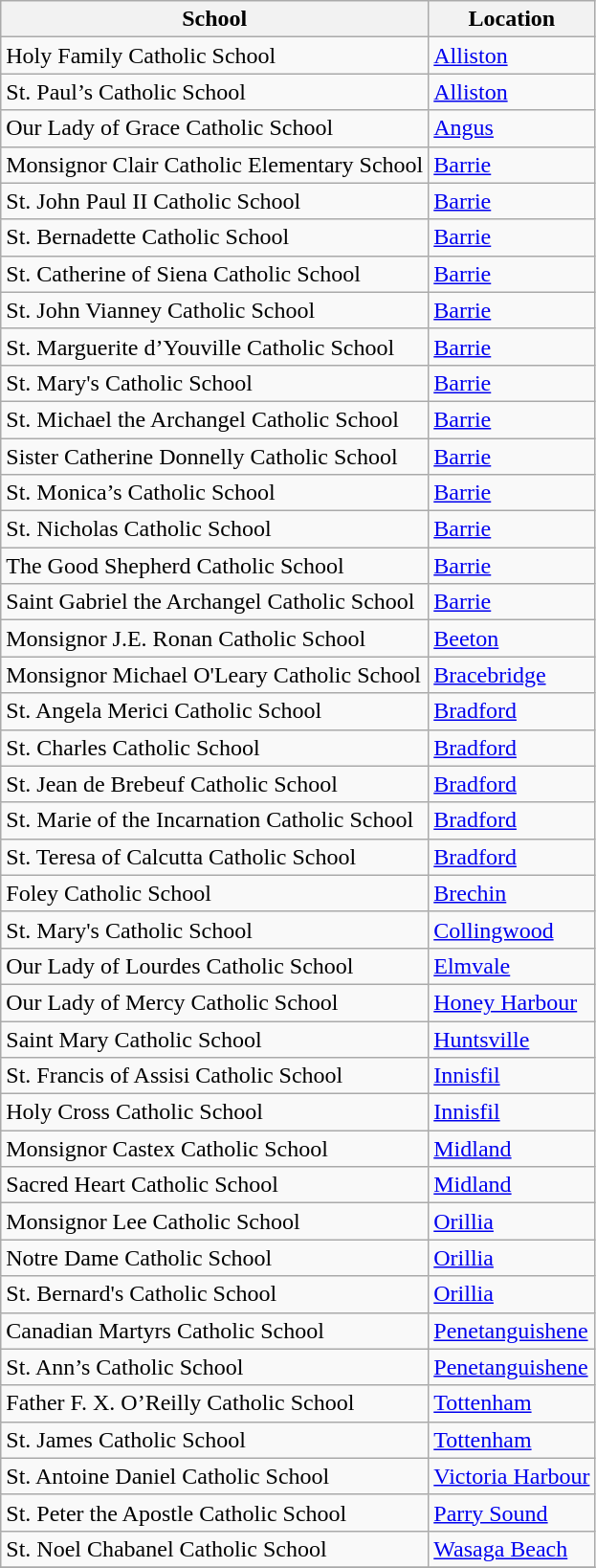<table class="wikitable sortable">
<tr>
<th>School</th>
<th>Location</th>
</tr>
<tr>
<td>Holy Family Catholic School</td>
<td><a href='#'>Alliston</a></td>
</tr>
<tr>
<td>St. Paul’s Catholic School</td>
<td><a href='#'>Alliston</a></td>
</tr>
<tr>
<td>Our Lady of Grace Catholic School</td>
<td><a href='#'>Angus</a></td>
</tr>
<tr>
<td>Monsignor Clair Catholic Elementary School</td>
<td><a href='#'>Barrie</a></td>
</tr>
<tr>
<td>St. John Paul II Catholic School</td>
<td><a href='#'>Barrie</a></td>
</tr>
<tr>
<td>St. Bernadette Catholic School</td>
<td><a href='#'>Barrie</a></td>
</tr>
<tr>
<td>St. Catherine of Siena Catholic School</td>
<td><a href='#'>Barrie</a></td>
</tr>
<tr>
<td>St. John Vianney Catholic School</td>
<td><a href='#'>Barrie</a></td>
</tr>
<tr>
<td>St. Marguerite d’Youville Catholic School</td>
<td><a href='#'>Barrie</a></td>
</tr>
<tr>
<td>St. Mary's Catholic School</td>
<td><a href='#'>Barrie</a></td>
</tr>
<tr>
<td>St. Michael the Archangel Catholic School</td>
<td><a href='#'>Barrie</a></td>
</tr>
<tr>
<td>Sister Catherine Donnelly Catholic School</td>
<td><a href='#'>Barrie</a></td>
</tr>
<tr>
<td>St. Monica’s Catholic School</td>
<td><a href='#'>Barrie</a></td>
</tr>
<tr>
<td>St. Nicholas Catholic School</td>
<td><a href='#'>Barrie</a></td>
</tr>
<tr>
<td>The Good Shepherd Catholic School</td>
<td><a href='#'>Barrie</a></td>
</tr>
<tr>
<td>Saint Gabriel the Archangel Catholic School</td>
<td><a href='#'>Barrie</a></td>
</tr>
<tr>
<td>Monsignor J.E. Ronan Catholic School</td>
<td><a href='#'>Beeton</a></td>
</tr>
<tr>
<td>Monsignor Michael O'Leary Catholic School</td>
<td><a href='#'>Bracebridge</a></td>
</tr>
<tr>
<td>St. Angela Merici Catholic School</td>
<td><a href='#'>Bradford</a></td>
</tr>
<tr>
<td>St. Charles Catholic School</td>
<td><a href='#'>Bradford</a></td>
</tr>
<tr>
<td>St. Jean de Brebeuf Catholic School</td>
<td><a href='#'>Bradford</a></td>
</tr>
<tr>
<td>St. Marie of the Incarnation Catholic School</td>
<td><a href='#'>Bradford</a></td>
</tr>
<tr>
<td>St. Teresa of Calcutta Catholic School</td>
<td><a href='#'>Bradford</a></td>
</tr>
<tr>
<td>Foley Catholic School</td>
<td><a href='#'>Brechin</a></td>
</tr>
<tr>
<td>St. Mary's Catholic School</td>
<td><a href='#'>Collingwood</a></td>
</tr>
<tr>
<td>Our Lady of Lourdes Catholic School</td>
<td><a href='#'>Elmvale</a></td>
</tr>
<tr>
<td>Our Lady of Mercy Catholic School</td>
<td><a href='#'>Honey Harbour</a></td>
</tr>
<tr>
<td>Saint Mary Catholic School</td>
<td><a href='#'>Huntsville</a></td>
</tr>
<tr>
<td>St. Francis of Assisi Catholic School</td>
<td><a href='#'>Innisfil</a></td>
</tr>
<tr>
<td>Holy Cross Catholic School</td>
<td><a href='#'>Innisfil</a></td>
</tr>
<tr>
<td>Monsignor Castex Catholic School</td>
<td><a href='#'>Midland</a></td>
</tr>
<tr>
<td>Sacred Heart Catholic School</td>
<td><a href='#'>Midland</a></td>
</tr>
<tr>
<td>Monsignor Lee Catholic School</td>
<td><a href='#'>Orillia</a></td>
</tr>
<tr>
<td>Notre Dame Catholic School</td>
<td><a href='#'>Orillia</a></td>
</tr>
<tr>
<td>St. Bernard's Catholic School</td>
<td><a href='#'>Orillia</a></td>
</tr>
<tr>
<td>Canadian Martyrs Catholic School</td>
<td><a href='#'>Penetanguishene</a></td>
</tr>
<tr>
<td>St. Ann’s Catholic School</td>
<td><a href='#'>Penetanguishene</a></td>
</tr>
<tr>
<td>Father F. X. O’Reilly Catholic School</td>
<td><a href='#'>Tottenham</a></td>
</tr>
<tr>
<td>St. James Catholic School</td>
<td><a href='#'>Tottenham</a></td>
</tr>
<tr>
<td>St. Antoine Daniel Catholic School</td>
<td><a href='#'>Victoria Harbour</a></td>
</tr>
<tr>
<td>St. Peter the Apostle Catholic School</td>
<td><a href='#'>Parry Sound</a></td>
</tr>
<tr>
<td>St. Noel Chabanel Catholic School</td>
<td><a href='#'>Wasaga Beach</a></td>
</tr>
<tr>
</tr>
</table>
